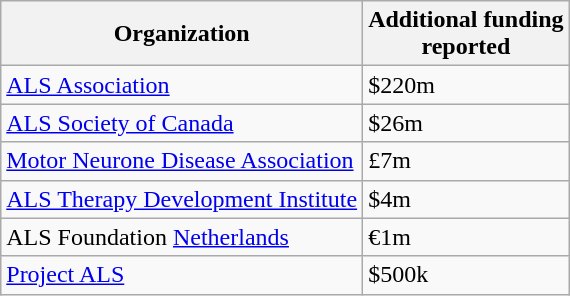<table class="wikitable">
<tr>
<th>Organization</th>
<th>Additional funding <br>reported</th>
</tr>
<tr>
<td><a href='#'>ALS Association</a></td>
<td><div>$220m</div></td>
</tr>
<tr>
<td><a href='#'>ALS Society of Canada</a></td>
<td><div>$26m</div></td>
</tr>
<tr>
<td><a href='#'>Motor Neurone Disease Association</a></td>
<td><div>£7m</div></td>
</tr>
<tr>
<td><a href='#'>ALS Therapy Development Institute</a></td>
<td><div>$4m</div></td>
</tr>
<tr>
<td>ALS Foundation <a href='#'>Netherlands</a></td>
<td><div>€1m</div></td>
</tr>
<tr>
<td><a href='#'>Project ALS</a></td>
<td><div>$500k</div></td>
</tr>
</table>
